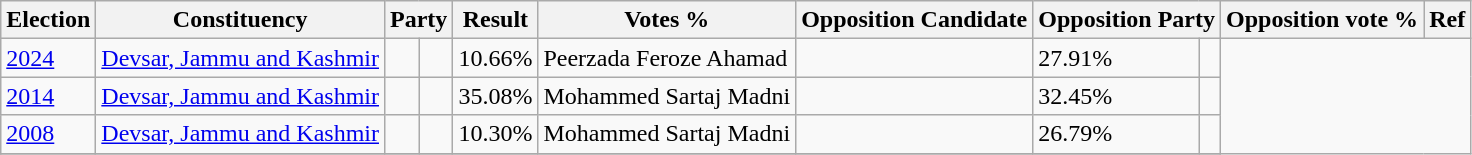<table class="wikitable sortable">
<tr>
<th>Election</th>
<th>Constituency</th>
<th colspan="2">Party</th>
<th>Result</th>
<th>Votes %</th>
<th>Opposition Candidate</th>
<th colspan="2">Opposition Party</th>
<th>Opposition vote %</th>
<th>Ref</th>
</tr>
<tr>
<td><a href='#'>2024</a></td>
<td><a href='#'>Devsar, Jammu and Kashmir</a></td>
<td></td>
<td></td>
<td>10.66%</td>
<td>Peerzada Feroze Ahamad</td>
<td></td>
<td>27.91%</td>
<td></td>
</tr>
<tr>
<td><a href='#'>2014</a></td>
<td><a href='#'>Devsar, Jammu and Kashmir</a></td>
<td></td>
<td></td>
<td>35.08%</td>
<td>Mohammed Sartaj Madni</td>
<td></td>
<td>32.45%</td>
<td></td>
</tr>
<tr>
<td><a href='#'>2008</a></td>
<td><a href='#'>Devsar, Jammu and Kashmir</a></td>
<td></td>
<td></td>
<td>10.30%</td>
<td>Mohammed Sartaj Madni</td>
<td></td>
<td>26.79%</td>
<td></td>
</tr>
<tr>
</tr>
</table>
